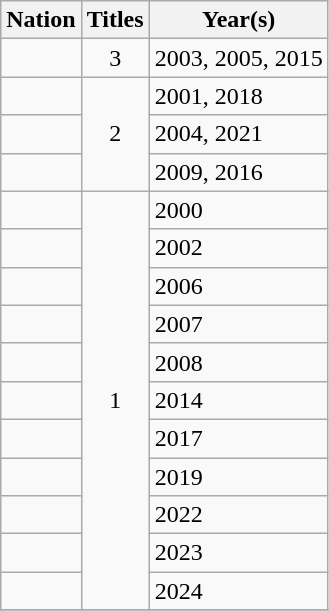<table class="wikitable" style="text-align:left;">
<tr>
<th>Nation</th>
<th>Titles</th>
<th>Year(s)</th>
</tr>
<tr>
<td></td>
<td align=center>3</td>
<td>2003, 2005, 2015</td>
</tr>
<tr>
<td></td>
<td rowspan=3 align=center>2</td>
<td>2001, 2018</td>
</tr>
<tr>
<td></td>
<td>2004, 2021</td>
</tr>
<tr>
<td></td>
<td>2009, 2016</td>
</tr>
<tr>
<td></td>
<td rowspan=11 align=center>1</td>
<td>2000</td>
</tr>
<tr>
<td></td>
<td>2002</td>
</tr>
<tr>
<td></td>
<td>2006</td>
</tr>
<tr>
<td></td>
<td>2007</td>
</tr>
<tr>
<td></td>
<td>2008</td>
</tr>
<tr>
<td></td>
<td>2014</td>
</tr>
<tr>
<td></td>
<td>2017</td>
</tr>
<tr>
<td></td>
<td>2019</td>
</tr>
<tr>
<td></td>
<td>2022</td>
</tr>
<tr>
<td></td>
<td>2023</td>
</tr>
<tr>
<td></td>
<td>2024</td>
</tr>
<tr>
</tr>
</table>
